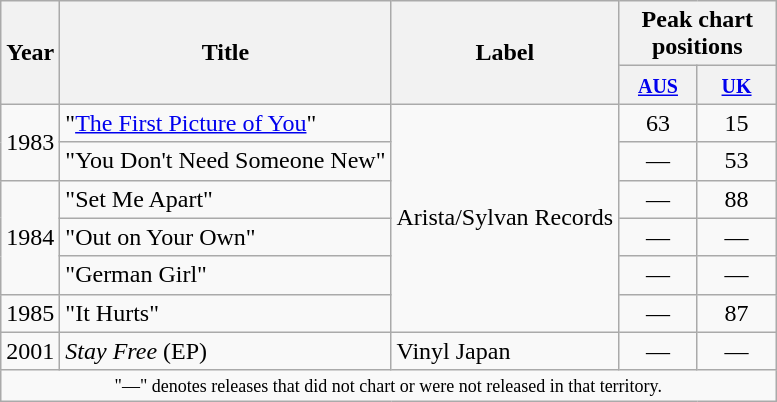<table class="wikitable">
<tr>
<th scope="col" rowspan="2">Year</th>
<th scope="col" rowspan="2">Title</th>
<th scope="col" rowspan="2">Label</th>
<th scope="col" colspan="2">Peak chart positions</th>
</tr>
<tr>
<th style="width:45px;"><small><a href='#'>AUS</a></small><br></th>
<th style="width:45px;"><small><a href='#'>UK</a></small><br></th>
</tr>
<tr>
<td rowspan="2">1983</td>
<td>"<a href='#'>The First Picture of You</a>"</td>
<td rowspan="6">Arista/Sylvan Records</td>
<td align=center>63</td>
<td align=center>15</td>
</tr>
<tr>
<td>"You Don't Need Someone New"</td>
<td align=center>—</td>
<td align=center>53</td>
</tr>
<tr>
<td rowspan="3">1984</td>
<td>"Set Me Apart"</td>
<td align=center>—</td>
<td align=center>88</td>
</tr>
<tr>
<td>"Out on Your Own"</td>
<td align=center>—</td>
<td align=center>—</td>
</tr>
<tr>
<td>"German Girl"</td>
<td align=center>—</td>
<td align=center>—</td>
</tr>
<tr>
<td rowspan="1">1985</td>
<td>"It Hurts"</td>
<td align=center>—</td>
<td align=center>87</td>
</tr>
<tr>
<td rowspan="1">2001</td>
<td><em>Stay Free</em> (EP)</td>
<td>Vinyl Japan</td>
<td align=center>—</td>
<td align=center>—</td>
</tr>
<tr>
<td colspan="5" style="text-align:center; font-size:9pt;">"—" denotes releases that did not chart or were not released in that territory.</td>
</tr>
</table>
